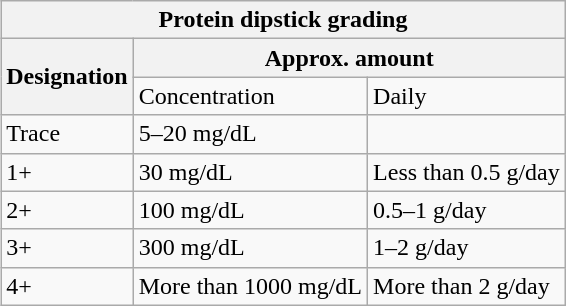<table class="wikitable" align="right">
<tr>
<th colspan=3>Protein dipstick grading</th>
</tr>
<tr>
<th rowspan=2>Designation</th>
<th colspan=2>Approx. amount</th>
</tr>
<tr>
<td>Concentration</td>
<td>Daily</td>
</tr>
<tr>
<td>Trace</td>
<td>5–20 mg/dL</td>
<td></td>
</tr>
<tr>
<td>1+</td>
<td>30 mg/dL</td>
<td>Less than 0.5 g/day</td>
</tr>
<tr>
<td>2+</td>
<td>100 mg/dL</td>
<td>0.5–1 g/day</td>
</tr>
<tr>
<td>3+</td>
<td>300 mg/dL</td>
<td>1–2 g/day</td>
</tr>
<tr>
<td>4+</td>
<td>More than 1000 mg/dL</td>
<td>More than 2 g/day</td>
</tr>
</table>
